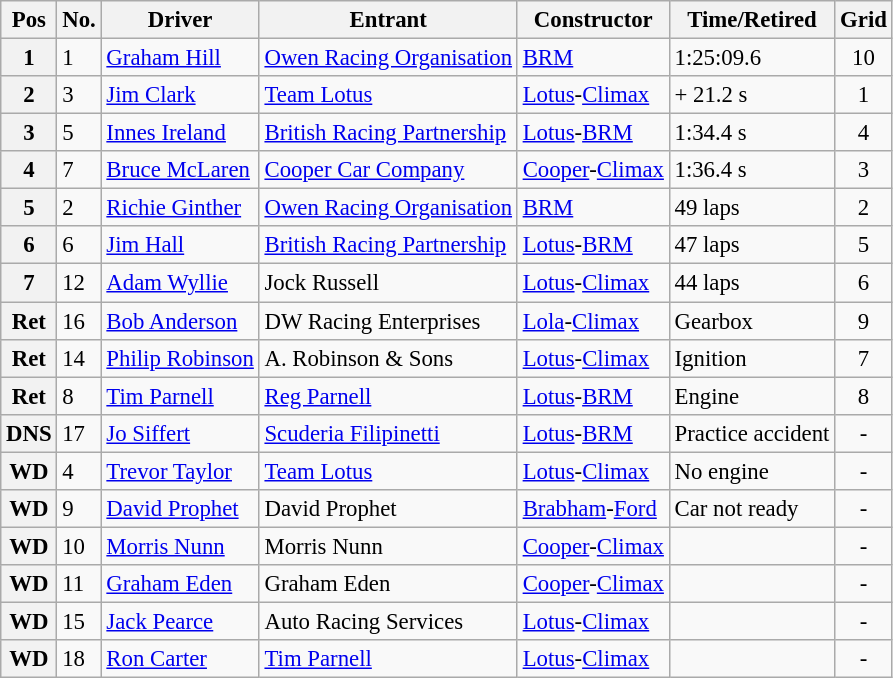<table class="wikitable" style="font-size: 95%;">
<tr>
<th>Pos</th>
<th>No.</th>
<th>Driver</th>
<th>Entrant</th>
<th>Constructor</th>
<th>Time/Retired</th>
<th>Grid</th>
</tr>
<tr>
<th>1</th>
<td>1</td>
<td> <a href='#'>Graham Hill</a></td>
<td><a href='#'>Owen Racing Organisation</a></td>
<td><a href='#'>BRM</a></td>
<td>1:25:09.6</td>
<td style="text-align:center">10</td>
</tr>
<tr>
<th>2</th>
<td>3</td>
<td> <a href='#'>Jim Clark</a></td>
<td><a href='#'>Team Lotus</a></td>
<td><a href='#'>Lotus</a>-<a href='#'>Climax</a></td>
<td>+ 21.2 s</td>
<td style="text-align:center">1</td>
</tr>
<tr>
<th>3</th>
<td>5</td>
<td> <a href='#'>Innes Ireland</a></td>
<td><a href='#'>British Racing Partnership</a></td>
<td><a href='#'>Lotus</a>-<a href='#'>BRM</a></td>
<td>1:34.4 s</td>
<td style="text-align:center">4</td>
</tr>
<tr>
<th>4</th>
<td>7</td>
<td> <a href='#'>Bruce McLaren</a></td>
<td><a href='#'>Cooper Car Company</a></td>
<td><a href='#'>Cooper</a>-<a href='#'>Climax</a></td>
<td>1:36.4 s</td>
<td style="text-align:center">3</td>
</tr>
<tr>
<th>5</th>
<td>2</td>
<td> <a href='#'>Richie Ginther</a></td>
<td><a href='#'>Owen Racing Organisation</a></td>
<td><a href='#'>BRM</a></td>
<td>49 laps</td>
<td style="text-align:center">2</td>
</tr>
<tr>
<th>6</th>
<td>6</td>
<td> <a href='#'>Jim Hall</a></td>
<td><a href='#'>British Racing Partnership</a></td>
<td><a href='#'>Lotus</a>-<a href='#'>BRM</a></td>
<td>47 laps</td>
<td style="text-align:center">5</td>
</tr>
<tr>
<th>7</th>
<td>12</td>
<td> <a href='#'>Adam Wyllie</a></td>
<td>Jock Russell</td>
<td><a href='#'>Lotus</a>-<a href='#'>Climax</a></td>
<td>44 laps</td>
<td style="text-align:center">6</td>
</tr>
<tr>
<th>Ret</th>
<td>16</td>
<td> <a href='#'>Bob Anderson</a></td>
<td>DW Racing Enterprises</td>
<td><a href='#'>Lola</a>-<a href='#'>Climax</a></td>
<td>Gearbox</td>
<td style="text-align:center">9</td>
</tr>
<tr>
<th>Ret</th>
<td>14</td>
<td> <a href='#'>Philip Robinson</a></td>
<td>A. Robinson & Sons</td>
<td><a href='#'>Lotus</a>-<a href='#'>Climax</a></td>
<td>Ignition</td>
<td style="text-align:center">7</td>
</tr>
<tr>
<th>Ret</th>
<td>8</td>
<td> <a href='#'>Tim Parnell</a></td>
<td><a href='#'>Reg Parnell</a></td>
<td><a href='#'>Lotus</a>-<a href='#'>BRM</a></td>
<td>Engine</td>
<td style="text-align:center">8</td>
</tr>
<tr>
<th>DNS</th>
<td>17</td>
<td> <a href='#'>Jo Siffert</a></td>
<td><a href='#'>Scuderia Filipinetti</a></td>
<td><a href='#'>Lotus</a>-<a href='#'>BRM</a></td>
<td>Practice accident</td>
<td style="text-align:center">-</td>
</tr>
<tr>
<th>WD</th>
<td>4</td>
<td> <a href='#'>Trevor Taylor</a></td>
<td><a href='#'>Team Lotus</a></td>
<td><a href='#'>Lotus</a>-<a href='#'>Climax</a></td>
<td>No engine</td>
<td style="text-align:center">-</td>
</tr>
<tr>
<th>WD</th>
<td>9</td>
<td> <a href='#'>David Prophet</a></td>
<td>David Prophet</td>
<td><a href='#'>Brabham</a>-<a href='#'>Ford</a></td>
<td>Car not ready</td>
<td style="text-align:center">-</td>
</tr>
<tr>
<th>WD</th>
<td>10</td>
<td> <a href='#'>Morris Nunn</a></td>
<td>Morris Nunn</td>
<td><a href='#'>Cooper</a>-<a href='#'>Climax</a></td>
<td></td>
<td style="text-align:center">-</td>
</tr>
<tr>
<th>WD</th>
<td>11</td>
<td> <a href='#'>Graham Eden</a></td>
<td>Graham Eden</td>
<td><a href='#'>Cooper</a>-<a href='#'>Climax</a></td>
<td></td>
<td style="text-align:center">-</td>
</tr>
<tr>
<th>WD</th>
<td>15</td>
<td> <a href='#'>Jack Pearce</a></td>
<td>Auto Racing Services</td>
<td><a href='#'>Lotus</a>-<a href='#'>Climax</a></td>
<td></td>
<td style="text-align:center">-</td>
</tr>
<tr>
<th>WD</th>
<td>18</td>
<td> <a href='#'>Ron Carter</a></td>
<td><a href='#'>Tim Parnell</a></td>
<td><a href='#'>Lotus</a>-<a href='#'>Climax</a></td>
<td></td>
<td style="text-align:center">-</td>
</tr>
</table>
